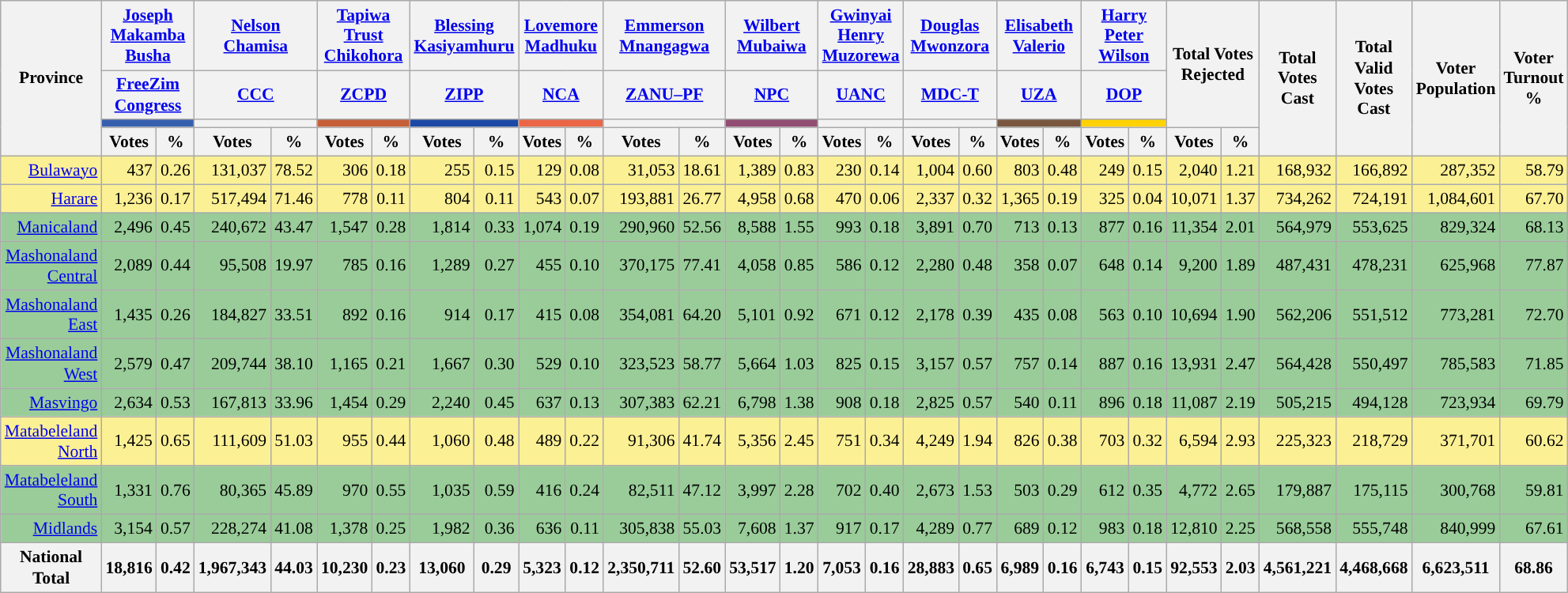<table class="wikitable sortable" style="text-align:right;font-size:90%;line-height:1.2">
<tr>
<th rowspan="4">Province</th>
<th colspan="2"><a href='#'>Joseph Makamba Busha</a></th>
<th colspan="2"><a href='#'>Nelson Chamisa</a></th>
<th colspan="2"><a href='#'>Tapiwa Trust Chikohora</a></th>
<th colspan="2"><a href='#'>Blessing Kasiyamhuru</a></th>
<th colspan="2"><a href='#'>Lovemore Madhuku</a></th>
<th colspan="2"><a href='#'>Emmerson Mnangagwa</a></th>
<th colspan="2"><a href='#'>Wilbert Mubaiwa</a></th>
<th colspan="2"><a href='#'>Gwinyai Henry Muzorewa</a></th>
<th colspan="2"><a href='#'>Douglas Mwonzora</a></th>
<th colspan="2"><a href='#'>Elisabeth Valerio</a></th>
<th colspan="2"><a href='#'>Harry Peter Wilson</a></th>
<th colspan="2" rowspan="3">Total Votes Rejected</th>
<th rowspan="4">Total Votes Cast</th>
<th rowspan="4">Total Valid Votes Cast</th>
<th rowspan="4">Voter Population</th>
<th rowspan="4">Voter Turnout %</th>
</tr>
<tr>
<th colspan="2"><a href='#'>FreeZim Congress</a></th>
<th colspan="2"><a href='#'>CCC</a></th>
<th colspan="2"><a href='#'>ZCPD</a></th>
<th colspan="2"><a href='#'>ZIPP</a></th>
<th colspan="2"><a href='#'>NCA</a></th>
<th colspan="2"><a href='#'>ZANU–PF</a></th>
<th colspan="2"><a href='#'>NPC</a></th>
<th colspan="2"><a href='#'>UANC</a></th>
<th colspan="2"><a href='#'>MDC-T</a></th>
<th colspan="2"><a href='#'>UZA</a></th>
<th colspan="2"><a href='#'>DOP</a></th>
</tr>
<tr>
<th colspan="2" style="background:#365FAE;"></th>
<th colspan="2" style="background:"></th>
<th colspan="2" style="background:#C65F38;"></th>
<th colspan="2" style="background:#1C49A6;"></th>
<th colspan="2" style="background:#EA6646;"></th>
<th colspan="2" style="background:"></th>
<th colspan="2" style="background:#914D72;"></th>
<th colspan="2" style="background:"></th>
<th colspan="2" style="background:"></th>
<th colspan="2" style="background:#78573E;"></th>
<th colspan="2" style="background:#ffd203;"></th>
</tr>
<tr>
<th>Votes</th>
<th>%</th>
<th>Votes</th>
<th>%</th>
<th>Votes</th>
<th>%</th>
<th>Votes</th>
<th>%</th>
<th>Votes</th>
<th>%</th>
<th>Votes</th>
<th>%</th>
<th>Votes</th>
<th>%</th>
<th>Votes</th>
<th>%</th>
<th>Votes</th>
<th>%</th>
<th>Votes</th>
<th>%</th>
<th>Votes</th>
<th>%</th>
<th>Votes</th>
<th>%</th>
</tr>
<tr bgcolor=fcf094>
<td><a href='#'>Bulawayo</a></td>
<td>437</td>
<td>0.26</td>
<td>131,037</td>
<td>78.52</td>
<td>306</td>
<td>0.18</td>
<td>255</td>
<td>0.15</td>
<td>129</td>
<td>0.08</td>
<td>31,053</td>
<td>18.61</td>
<td>1,389</td>
<td>0.83</td>
<td>230</td>
<td>0.14</td>
<td>1,004</td>
<td>0.60</td>
<td>803</td>
<td>0.48</td>
<td>249</td>
<td>0.15</td>
<td>2,040</td>
<td>1.21</td>
<td>168,932</td>
<td>166,892</td>
<td>287,352</td>
<td>58.79</td>
</tr>
<tr bgcolor=fcf094>
<td><a href='#'>Harare</a></td>
<td>1,236</td>
<td>0.17</td>
<td>517,494</td>
<td>71.46</td>
<td>778</td>
<td>0.11</td>
<td>804</td>
<td>0.11</td>
<td>543</td>
<td>0.07</td>
<td>193,881</td>
<td>26.77</td>
<td>4,958</td>
<td>0.68</td>
<td>470</td>
<td>0.06</td>
<td>2,337</td>
<td>0.32</td>
<td>1,365</td>
<td>0.19</td>
<td>325</td>
<td>0.04</td>
<td>10,071</td>
<td>1.37</td>
<td>734,262</td>
<td>724,191</td>
<td>1,084,601</td>
<td>67.70</td>
</tr>
<tr bgcolor=#99cc99>
<td><a href='#'>Manicaland</a></td>
<td>2,496</td>
<td>0.45</td>
<td>240,672</td>
<td>43.47</td>
<td>1,547</td>
<td>0.28</td>
<td>1,814</td>
<td>0.33</td>
<td>1,074</td>
<td>0.19</td>
<td>290,960</td>
<td>52.56</td>
<td>8,588</td>
<td>1.55</td>
<td>993</td>
<td>0.18</td>
<td>3,891</td>
<td>0.70</td>
<td>713</td>
<td>0.13</td>
<td>877</td>
<td>0.16</td>
<td>11,354</td>
<td>2.01</td>
<td>564,979</td>
<td>553,625</td>
<td>829,324</td>
<td>68.13</td>
</tr>
<tr bgcolor=#99cc99>
<td><a href='#'>Mashonaland Central</a></td>
<td>2,089</td>
<td>0.44</td>
<td>95,508</td>
<td>19.97</td>
<td>785</td>
<td>0.16</td>
<td>1,289</td>
<td>0.27</td>
<td>455</td>
<td>0.10</td>
<td>370,175</td>
<td>77.41</td>
<td>4,058</td>
<td>0.85</td>
<td>586</td>
<td>0.12</td>
<td>2,280</td>
<td>0.48</td>
<td>358</td>
<td>0.07</td>
<td>648</td>
<td>0.14</td>
<td>9,200</td>
<td>1.89</td>
<td>487,431</td>
<td>478,231</td>
<td>625,968</td>
<td>77.87</td>
</tr>
<tr bgcolor=#99cc99>
<td><a href='#'>Mashonaland East</a></td>
<td>1,435</td>
<td>0.26</td>
<td>184,827</td>
<td>33.51</td>
<td>892</td>
<td>0.16</td>
<td>914</td>
<td>0.17</td>
<td>415</td>
<td>0.08</td>
<td>354,081</td>
<td>64.20</td>
<td>5,101</td>
<td>0.92</td>
<td>671</td>
<td>0.12</td>
<td>2,178</td>
<td>0.39</td>
<td>435</td>
<td>0.08</td>
<td>563</td>
<td>0.10</td>
<td>10,694</td>
<td>1.90</td>
<td>562,206</td>
<td>551,512</td>
<td>773,281</td>
<td>72.70</td>
</tr>
<tr bgcolor=#99cc99>
<td><a href='#'>Mashonaland West</a></td>
<td>2,579</td>
<td>0.47</td>
<td>209,744</td>
<td>38.10</td>
<td>1,165</td>
<td>0.21</td>
<td>1,667</td>
<td>0.30</td>
<td>529</td>
<td>0.10</td>
<td>323,523</td>
<td>58.77</td>
<td>5,664</td>
<td>1.03</td>
<td>825</td>
<td>0.15</td>
<td>3,157</td>
<td>0.57</td>
<td>757</td>
<td>0.14</td>
<td>887</td>
<td>0.16</td>
<td>13,931</td>
<td>2.47</td>
<td>564,428</td>
<td>550,497</td>
<td>785,583</td>
<td>71.85</td>
</tr>
<tr bgcolor=#99cc99>
<td><a href='#'>Masvingo</a></td>
<td>2,634</td>
<td>0.53</td>
<td>167,813</td>
<td>33.96</td>
<td>1,454</td>
<td>0.29</td>
<td>2,240</td>
<td>0.45</td>
<td>637</td>
<td>0.13</td>
<td>307,383</td>
<td>62.21</td>
<td>6,798</td>
<td>1.38</td>
<td>908</td>
<td>0.18</td>
<td>2,825</td>
<td>0.57</td>
<td>540</td>
<td>0.11</td>
<td>896</td>
<td>0.18</td>
<td>11,087</td>
<td>2.19</td>
<td>505,215</td>
<td>494,128</td>
<td>723,934</td>
<td>69.79</td>
</tr>
<tr bgcolor=fcf094>
<td><a href='#'>Matabeleland North</a></td>
<td>1,425</td>
<td>0.65</td>
<td>111,609</td>
<td>51.03</td>
<td>955</td>
<td>0.44</td>
<td>1,060</td>
<td>0.48</td>
<td>489</td>
<td>0.22</td>
<td>91,306</td>
<td>41.74</td>
<td>5,356</td>
<td>2.45</td>
<td>751</td>
<td>0.34</td>
<td>4,249</td>
<td>1.94</td>
<td>826</td>
<td>0.38</td>
<td>703</td>
<td>0.32</td>
<td>6,594</td>
<td>2.93</td>
<td>225,323</td>
<td>218,729</td>
<td>371,701</td>
<td>60.62</td>
</tr>
<tr bgcolor=#99cc99>
<td><a href='#'>Matabeleland South</a></td>
<td>1,331</td>
<td>0.76</td>
<td>80,365</td>
<td>45.89</td>
<td>970</td>
<td>0.55</td>
<td>1,035</td>
<td>0.59</td>
<td>416</td>
<td>0.24</td>
<td>82,511</td>
<td>47.12</td>
<td>3,997</td>
<td>2.28</td>
<td>702</td>
<td>0.40</td>
<td>2,673</td>
<td>1.53</td>
<td>503</td>
<td>0.29</td>
<td>612</td>
<td>0.35</td>
<td>4,772</td>
<td>2.65</td>
<td>179,887</td>
<td>175,115</td>
<td>300,768</td>
<td>59.81</td>
</tr>
<tr bgcolor=#99cc99>
<td><a href='#'>Midlands</a></td>
<td>3,154</td>
<td>0.57</td>
<td>228,274</td>
<td>41.08</td>
<td>1,378</td>
<td>0.25</td>
<td>1,982</td>
<td>0.36</td>
<td>636</td>
<td>0.11</td>
<td>305,838</td>
<td>55.03</td>
<td>7,608</td>
<td>1.37</td>
<td>917</td>
<td>0.17</td>
<td>4,289</td>
<td>0.77</td>
<td>689</td>
<td>0.12</td>
<td>983</td>
<td>0.18</td>
<td>12,810</td>
<td>2.25</td>
<td>568,558</td>
<td>555,748</td>
<td>840,999</td>
<td>67.61</td>
</tr>
<tr>
<th>National Total</th>
<th>18,816</th>
<th>0.42</th>
<th>1,967,343</th>
<th>44.03</th>
<th>10,230</th>
<th>0.23</th>
<th>13,060</th>
<th>0.29</th>
<th>5,323</th>
<th>0.12</th>
<th>2,350,711</th>
<th>52.60</th>
<th>53,517</th>
<th>1.20</th>
<th>7,053</th>
<th>0.16</th>
<th>28,883</th>
<th>0.65</th>
<th>6,989</th>
<th>0.16</th>
<th>6,743</th>
<th>0.15</th>
<th>92,553</th>
<th>2.03</th>
<th>4,561,221</th>
<th>4,468,668</th>
<th>6,623,511</th>
<th>68.86</th>
</tr>
</table>
